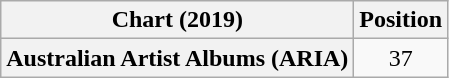<table class="wikitable plainrowheaders" style="text-align:center">
<tr>
<th scope="col">Chart (2019)</th>
<th scope="col">Position</th>
</tr>
<tr>
<th scope="row">Australian Artist Albums (ARIA)</th>
<td>37</td>
</tr>
</table>
